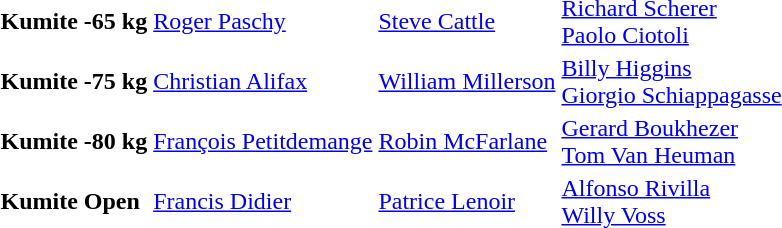<table>
<tr>
<td><strong>Kumite -65 kg</strong></td>
<td> <a href='#'>Roger Paschy</a></td>
<td> <a href='#'>Steve Cattle</a></td>
<td> <a href='#'>Richard Scherer</a> <br>  <a href='#'>Paolo Ciotoli</a></td>
</tr>
<tr>
<td><strong>Kumite -75 kg</strong></td>
<td> <a href='#'>Christian Alifax</a></td>
<td> <a href='#'>William Millerson</a></td>
<td> <a href='#'>Billy Higgins</a> <br>  <a href='#'>Giorgio Schiappagasse</a></td>
</tr>
<tr>
<td><strong>Kumite -80 kg</strong></td>
<td> <a href='#'>François Petitdemange</a></td>
<td> <a href='#'>Robin McFarlane</a></td>
<td> <a href='#'>Gerard Boukhezer</a> <br>  <a href='#'>Tom Van Heuman</a></td>
</tr>
<tr>
<td><strong>Kumite Open</strong></td>
<td> <a href='#'>Francis Didier</a></td>
<td> <a href='#'>Patrice Lenoir</a></td>
<td> <a href='#'>Alfonso Rivilla</a> <br>  <a href='#'>Willy Voss</a></td>
</tr>
<tr>
</tr>
</table>
